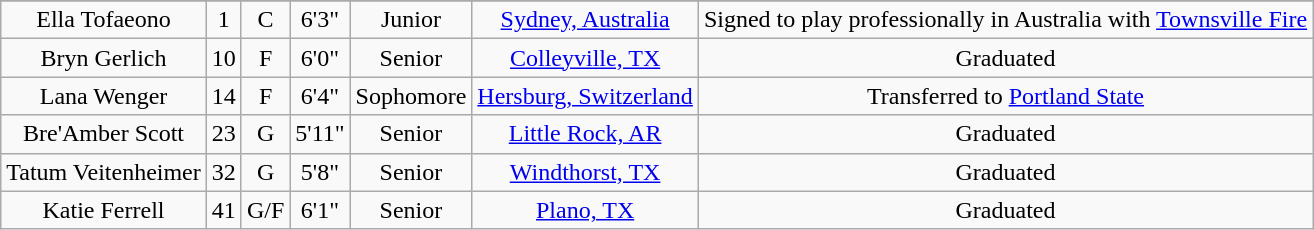<table class="wikitable sortable" style="text-align: center">
<tr align=center>
</tr>
<tr>
<td>Ella Tofaeono</td>
<td>1</td>
<td>C</td>
<td>6'3"</td>
<td>Junior</td>
<td><a href='#'>Sydney, Australia</a></td>
<td>Signed to play professionally in Australia with <a href='#'>Townsville Fire</a></td>
</tr>
<tr>
<td>Bryn Gerlich</td>
<td>10</td>
<td>F</td>
<td>6'0"</td>
<td>Senior</td>
<td><a href='#'>Colleyville, TX</a></td>
<td>Graduated</td>
</tr>
<tr>
<td>Lana Wenger</td>
<td>14</td>
<td>F</td>
<td>6'4"</td>
<td>Sophomore</td>
<td><a href='#'>Hersburg, Switzerland</a></td>
<td>Transferred to <a href='#'>Portland State</a></td>
</tr>
<tr>
<td>Bre'Amber Scott</td>
<td>23</td>
<td>G</td>
<td>5'11"</td>
<td>Senior</td>
<td><a href='#'>Little Rock, AR</a></td>
<td>Graduated</td>
</tr>
<tr>
<td>Tatum Veitenheimer</td>
<td>32</td>
<td>G</td>
<td>5'8"</td>
<td>Senior</td>
<td><a href='#'>Windthorst, TX</a></td>
<td>Graduated</td>
</tr>
<tr>
<td>Katie Ferrell</td>
<td>41</td>
<td>G/F</td>
<td>6'1"</td>
<td>Senior</td>
<td><a href='#'>Plano, TX</a></td>
<td>Graduated</td>
</tr>
</table>
